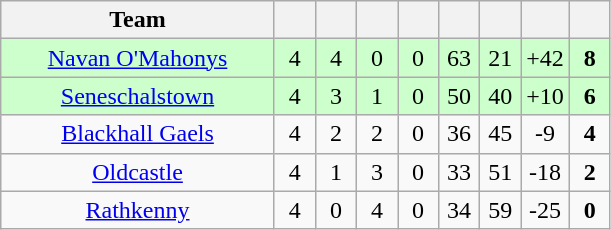<table class="wikitable" style="text-align:center">
<tr>
<th style="width:175px;">Team</th>
<th width="20"></th>
<th width="20"></th>
<th width="20"></th>
<th width="20"></th>
<th width="20"></th>
<th width="20"></th>
<th width="20"></th>
<th width="20"></th>
</tr>
<tr style="background:#cfc;">
<td><a href='#'>Navan O'Mahonys</a></td>
<td>4</td>
<td>4</td>
<td>0</td>
<td>0</td>
<td>63</td>
<td>21</td>
<td>+42</td>
<td><strong>8</strong></td>
</tr>
<tr style="background:#cfc;">
<td><a href='#'>Seneschalstown</a></td>
<td>4</td>
<td>3</td>
<td>1</td>
<td>0</td>
<td>50</td>
<td>40</td>
<td>+10</td>
<td><strong>6</strong></td>
</tr>
<tr>
<td><a href='#'>Blackhall Gaels</a></td>
<td>4</td>
<td>2</td>
<td>2</td>
<td>0</td>
<td>36</td>
<td>45</td>
<td>-9</td>
<td><strong>4</strong></td>
</tr>
<tr>
<td><a href='#'>Oldcastle</a></td>
<td>4</td>
<td>1</td>
<td>3</td>
<td>0</td>
<td>33</td>
<td>51</td>
<td>-18</td>
<td><strong>2</strong></td>
</tr>
<tr>
<td><a href='#'>Rathkenny</a></td>
<td>4</td>
<td>0</td>
<td>4</td>
<td>0</td>
<td>34</td>
<td>59</td>
<td>-25</td>
<td><strong>0</strong></td>
</tr>
</table>
